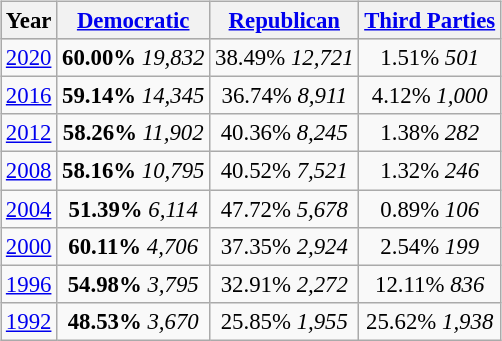<table class="wikitable"  style="float:right; margin:1em; font-size:95%;">
<tr style="background:lightgrey;">
<th>Year</th>
<th><a href='#'>Democratic</a></th>
<th><a href='#'>Republican</a></th>
<th><a href='#'>Third Parties</a></th>
</tr>
<tr>
<td align="center" ><a href='#'>2020</a></td>
<td align="center" ><strong>60.00%</strong> <em>19,832</em></td>
<td align="center" >38.49% <em>12,721</em></td>
<td align="center" >1.51% <em>501</em></td>
</tr>
<tr>
<td align="center" ><a href='#'>2016</a></td>
<td align="center" ><strong>59.14%</strong> <em>14,345</em></td>
<td align="center" >36.74% <em>8,911</em></td>
<td align="center" >4.12% <em>1,000</em></td>
</tr>
<tr>
<td align="center" ><a href='#'>2012</a></td>
<td align="center" ><strong>58.26%</strong> <em>11,902</em></td>
<td align="center" >40.36% <em>8,245</em></td>
<td align="center" >1.38% <em>282</em></td>
</tr>
<tr>
<td align="center" ><a href='#'>2008</a></td>
<td align="center" ><strong>58.16%</strong> <em>10,795</em></td>
<td align="center" >40.52% <em>7,521</em></td>
<td align="center" >1.32% <em>246</em></td>
</tr>
<tr>
<td align="center" ><a href='#'>2004</a></td>
<td align="center" ><strong>51.39%</strong> <em>6,114</em></td>
<td align="center" >47.72% <em>5,678</em></td>
<td align="center" >0.89% <em>106</em></td>
</tr>
<tr>
<td align="center" ><a href='#'>2000</a></td>
<td align="center" ><strong>60.11%</strong> <em>4,706</em></td>
<td align="center" >37.35% <em>2,924</em></td>
<td align="center" >2.54% <em>199</em></td>
</tr>
<tr>
<td align="center" ><a href='#'>1996</a></td>
<td align="center" ><strong>54.98%</strong> <em>3,795</em></td>
<td align="center" >32.91% <em>2,272</em></td>
<td align="center" >12.11% <em>836</em></td>
</tr>
<tr>
<td align="center" ><a href='#'>1992</a></td>
<td align="center" ><strong>48.53%</strong> <em>3,670</em></td>
<td align="center" >25.85% <em>1,955</em></td>
<td align="center" >25.62% <em>1,938</em></td>
</tr>
</table>
